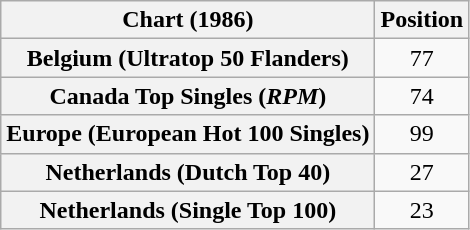<table class="wikitable sortable plainrowheaders">
<tr>
<th>Chart (1986)</th>
<th>Position</th>
</tr>
<tr>
<th scope="row">Belgium (Ultratop 50 Flanders)</th>
<td align="center">77</td>
</tr>
<tr>
<th scope="row">Canada Top Singles (<em>RPM</em>)</th>
<td align="center">74</td>
</tr>
<tr>
<th scope="row">Europe (European Hot 100 Singles)</th>
<td align="center">99</td>
</tr>
<tr>
<th scope="row">Netherlands (Dutch Top 40)</th>
<td align="center">27</td>
</tr>
<tr>
<th scope="row">Netherlands (Single Top 100)</th>
<td align="center">23</td>
</tr>
</table>
